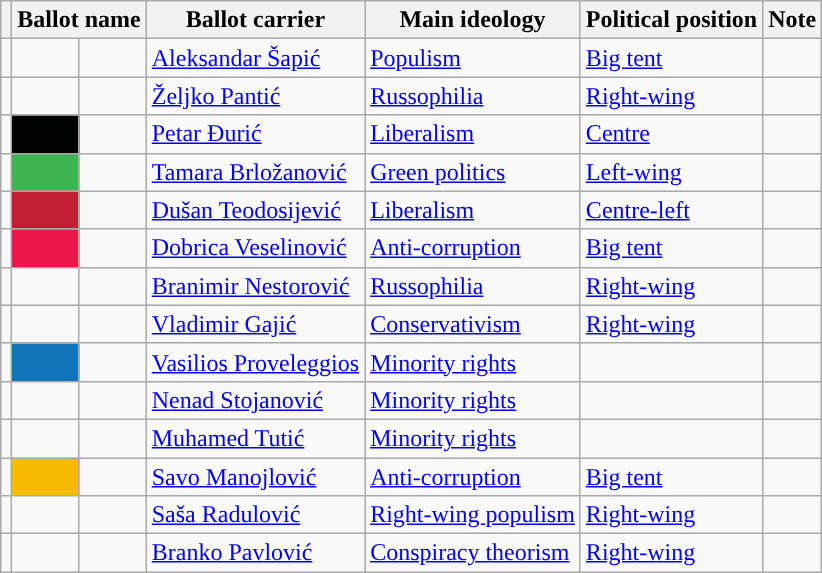<table class="wikitable">
<tr>
<th></th>
<th colspan="2">Ballot name</th>
<th>Ballot carrier</th>
<th>Main ideology</th>
<th>Political position</th>
<th>Note</th>
</tr>
<tr>
<td></td>
<td style="background:"></td>
<td></td>
<td><a href='#'>Aleksandar Šapić</a></td>
<td><a href='#'>Populism</a></td>
<td><a href='#'>Big tent</a></td>
<td></td>
</tr>
<tr>
<td></td>
<td style="background:"></td>
<td></td>
<td><a href='#'>Željko Pantić</a></td>
<td><a href='#'>Russophilia</a></td>
<td><a href='#'>Right-wing</a></td>
<td></td>
</tr>
<tr>
<td></td>
<td style="background:#000200"></td>
<td></td>
<td><a href='#'>Petar Đurić</a></td>
<td><a href='#'>Liberalism</a></td>
<td><a href='#'>Centre</a></td>
<td></td>
</tr>
<tr>
<td></td>
<td style="background:#3DB450"></td>
<td></td>
<td><a href='#'>Tamara Brložanović</a></td>
<td><a href='#'>Green politics</a></td>
<td><a href='#'>Left-wing</a></td>
<td></td>
</tr>
<tr>
<td></td>
<td style="background:#C11F32"></td>
<td></td>
<td><a href='#'>Dušan Teodosijević</a></td>
<td><a href='#'>Liberalism</a></td>
<td><a href='#'>Centre-left</a></td>
<td></td>
</tr>
<tr>
<td></td>
<td style="background:#ed184a"></td>
<td></td>
<td><a href='#'>Dobrica Veselinović</a></td>
<td><a href='#'>Anti-corruption</a></td>
<td><a href='#'>Big tent</a></td>
<td></td>
</tr>
<tr>
<td></td>
<td style="background:"></td>
<td></td>
<td><a href='#'>Branimir Nestorović</a></td>
<td><a href='#'>Russophilia</a></td>
<td><a href='#'>Right-wing</a></td>
<td></td>
</tr>
<tr>
<td></td>
<td style="background:"></td>
<td></td>
<td><a href='#'>Vladimir Gajić</a></td>
<td><a href='#'>Conservativism</a></td>
<td><a href='#'>Right-wing</a></td>
<td></td>
</tr>
<tr>
<td></td>
<td style="background:#1275B9"></td>
<td></td>
<td><a href='#'>Vasilios Proveleggios</a></td>
<td><a href='#'>Minority rights</a></td>
<td></td>
<td></td>
</tr>
<tr>
<td></td>
<td style="background:"></td>
<td></td>
<td><a href='#'>Nenad Stojanović</a></td>
<td><a href='#'>Minority rights</a></td>
<td></td>
<td></td>
</tr>
<tr>
<td></td>
<td style="background:"></td>
<td></td>
<td><a href='#'>Muhamed Tutić</a></td>
<td><a href='#'>Minority rights</a></td>
<td></td>
<td></td>
</tr>
<tr>
<td></td>
<td style="background:#f7ba00"></td>
<td></td>
<td><a href='#'>Savo Manojlović</a></td>
<td><a href='#'>Anti-corruption</a></td>
<td><a href='#'>Big tent</a></td>
<td></td>
</tr>
<tr>
<td></td>
<td style="background:"></td>
<td></td>
<td><a href='#'>Saša Radulović</a></td>
<td><a href='#'>Right-wing populism</a></td>
<td><a href='#'>Right-wing</a></td>
<td></td>
</tr>
<tr>
<td></td>
<td style="background:"></td>
<td></td>
<td><a href='#'>Branko Pavlović</a></td>
<td><a href='#'>Conspiracy theorism</a></td>
<td><a href='#'>Right-wing</a></td>
<td></td>
</tr>
</table>
